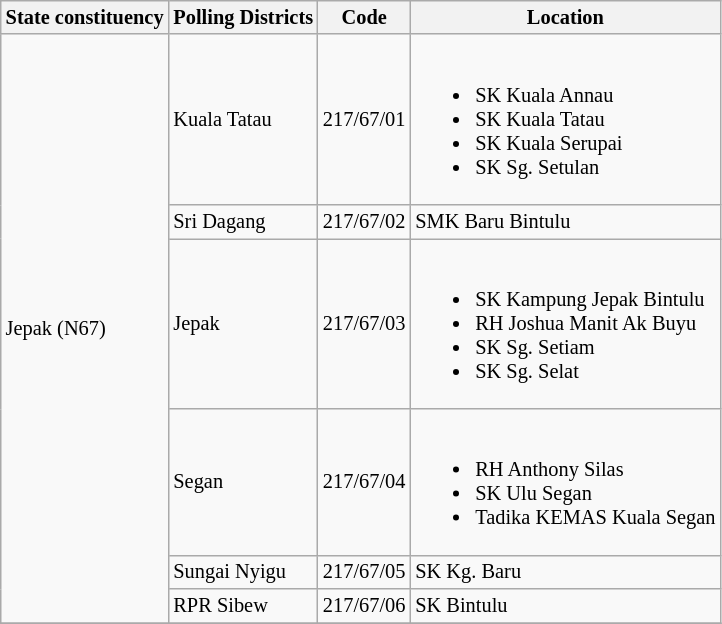<table class="wikitable sortable mw-collapsible" style="white-space:nowrap;font-size:85%">
<tr>
<th>State constituency</th>
<th>Polling Districts</th>
<th>Code</th>
<th>Location</th>
</tr>
<tr>
<td rowspan="6">Jepak (N67)</td>
<td>Kuala Tatau</td>
<td>217/67/01</td>
<td><br><ul><li>SK Kuala Annau</li><li>SK Kuala Tatau</li><li>SK Kuala Serupai</li><li>SK Sg. Setulan</li></ul></td>
</tr>
<tr>
<td>Sri Dagang</td>
<td>217/67/02</td>
<td>SMK Baru Bintulu</td>
</tr>
<tr>
<td>Jepak</td>
<td>217/67/03</td>
<td><br><ul><li>SK Kampung Jepak Bintulu</li><li>RH Joshua Manit Ak Buyu</li><li>SK Sg. Setiam</li><li>SK Sg. Selat</li></ul></td>
</tr>
<tr>
<td>Segan</td>
<td>217/67/04</td>
<td><br><ul><li>RH Anthony Silas</li><li>SK Ulu Segan</li><li>Tadika KEMAS Kuala Segan</li></ul></td>
</tr>
<tr>
<td>Sungai Nyigu</td>
<td>217/67/05</td>
<td>SK Kg. Baru</td>
</tr>
<tr>
<td>RPR Sibew</td>
<td>217/67/06</td>
<td>SK Bintulu</td>
</tr>
<tr>
</tr>
</table>
